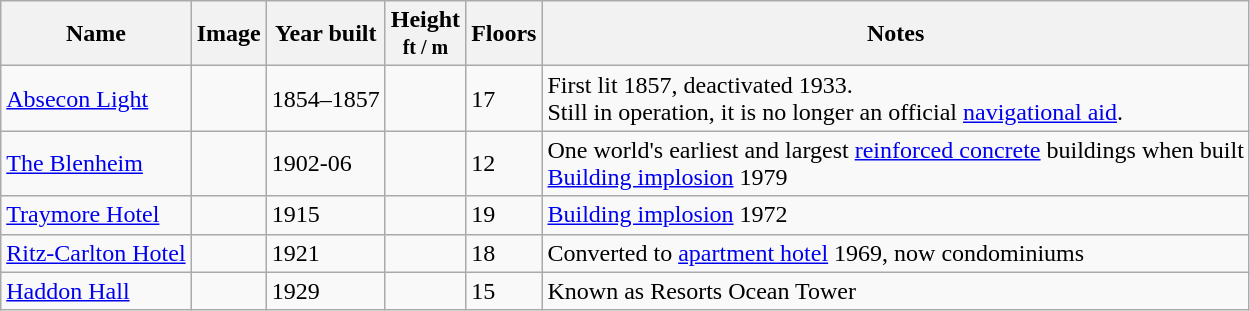<table class="wikitable sortable">
<tr>
<th>Name</th>
<th>Image</th>
<th>Year built</th>
<th>Height<br><small>ft / m</small></th>
<th>Floors</th>
<th class="unsortable">Notes</th>
</tr>
<tr>
<td><a href='#'>Absecon Light</a></td>
<td></td>
<td>1854–1857</td>
<td></td>
<td>17</td>
<td>First lit 1857, deactivated 1933.<br>Still in operation, it is no longer an official <a href='#'>navigational aid</a>.</td>
</tr>
<tr>
<td><a href='#'>The Blenheim</a></td>
<td></td>
<td>1902-06</td>
<td></td>
<td>12</td>
<td>One world's earliest and largest <a href='#'>reinforced concrete</a> buildings when built<br><a href='#'>Building implosion</a> 1979</td>
</tr>
<tr>
<td><a href='#'>Traymore Hotel</a></td>
<td></td>
<td>1915</td>
<td></td>
<td>19</td>
<td><a href='#'>Building implosion</a> 1972</td>
</tr>
<tr>
<td><a href='#'>Ritz-Carlton Hotel</a></td>
<td></td>
<td>1921</td>
<td></td>
<td>18</td>
<td>Converted to <a href='#'>apartment hotel</a> 1969, now condominiums</td>
</tr>
<tr>
<td><a href='#'>Haddon Hall</a></td>
<td></td>
<td>1929</td>
<td></td>
<td>15</td>
<td>Known as Resorts Ocean Tower</td>
</tr>
</table>
